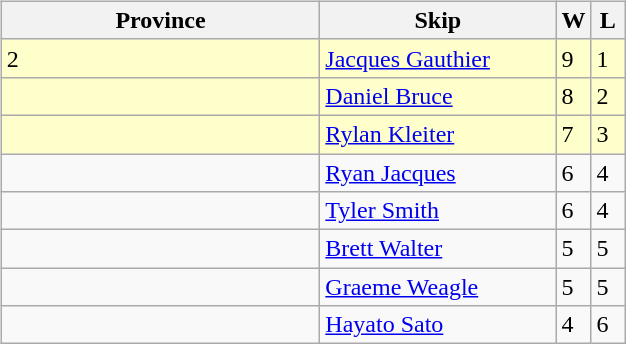<table>
<tr>
<td style="width:10%; vertical-align:top;"><br><table class="wikitable">
<tr>
<th width=205>Province</th>
<th width=150>Skip</th>
<th width=15>W</th>
<th width=15>L</th>
</tr>
<tr bgcolor=#ffffcc>
<td> 2</td>
<td><a href='#'>Jacques Gauthier</a></td>
<td>9</td>
<td>1</td>
</tr>
<tr bgcolor=#ffffcc>
<td></td>
<td><a href='#'>Daniel Bruce</a></td>
<td>8</td>
<td>2</td>
</tr>
<tr bgcolor=#ffffcc>
<td></td>
<td><a href='#'>Rylan Kleiter</a></td>
<td>7</td>
<td>3</td>
</tr>
<tr>
<td></td>
<td><a href='#'>Ryan Jacques</a></td>
<td>6</td>
<td>4</td>
</tr>
<tr>
<td></td>
<td><a href='#'>Tyler Smith</a></td>
<td>6</td>
<td>4</td>
</tr>
<tr>
<td></td>
<td><a href='#'>Brett Walter</a></td>
<td>5</td>
<td>5</td>
</tr>
<tr>
<td></td>
<td><a href='#'>Graeme Weagle</a></td>
<td>5</td>
<td>5</td>
</tr>
<tr>
<td></td>
<td><a href='#'>Hayato Sato</a></td>
<td>4</td>
<td>6</td>
</tr>
</table>
</td>
</tr>
<tr>
</tr>
</table>
